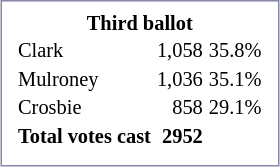<table cellpadding="1" style="float:right; line-height:1.1; border:1px solid #8888aa; padding:5px; font-size:85%; margin:0 15px;">
<tr>
<td style="text-align: center;"><strong>Third ballot</strong><br><table style="text-align: left;">
<tr>
<td>Clark</td>
<td align=right>1,058</td>
<td align=right>35.8%</td>
</tr>
<tr>
<td>Mulroney</td>
<td align=right>1,036</td>
<td align=right>35.1%</td>
</tr>
<tr>
<td>Crosbie</td>
<td align=right>858</td>
<td align=right>29.1%</td>
</tr>
<tr>
<td><strong>Total votes cast</strong></td>
<td align=right><strong>2952</strong></td>
</tr>
</table>
</td>
</tr>
</table>
